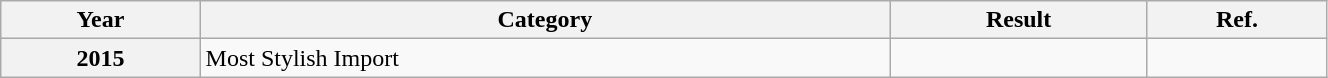<table class="wikitable plainrowheaders" width="70%" "textcolor:#000;">
<tr>
<th>Year</th>
<th>Category</th>
<th>Result</th>
<th>Ref.</th>
</tr>
<tr>
<th>2015</th>
<td>Most Stylish Import</td>
<td></td>
<td></td>
</tr>
</table>
